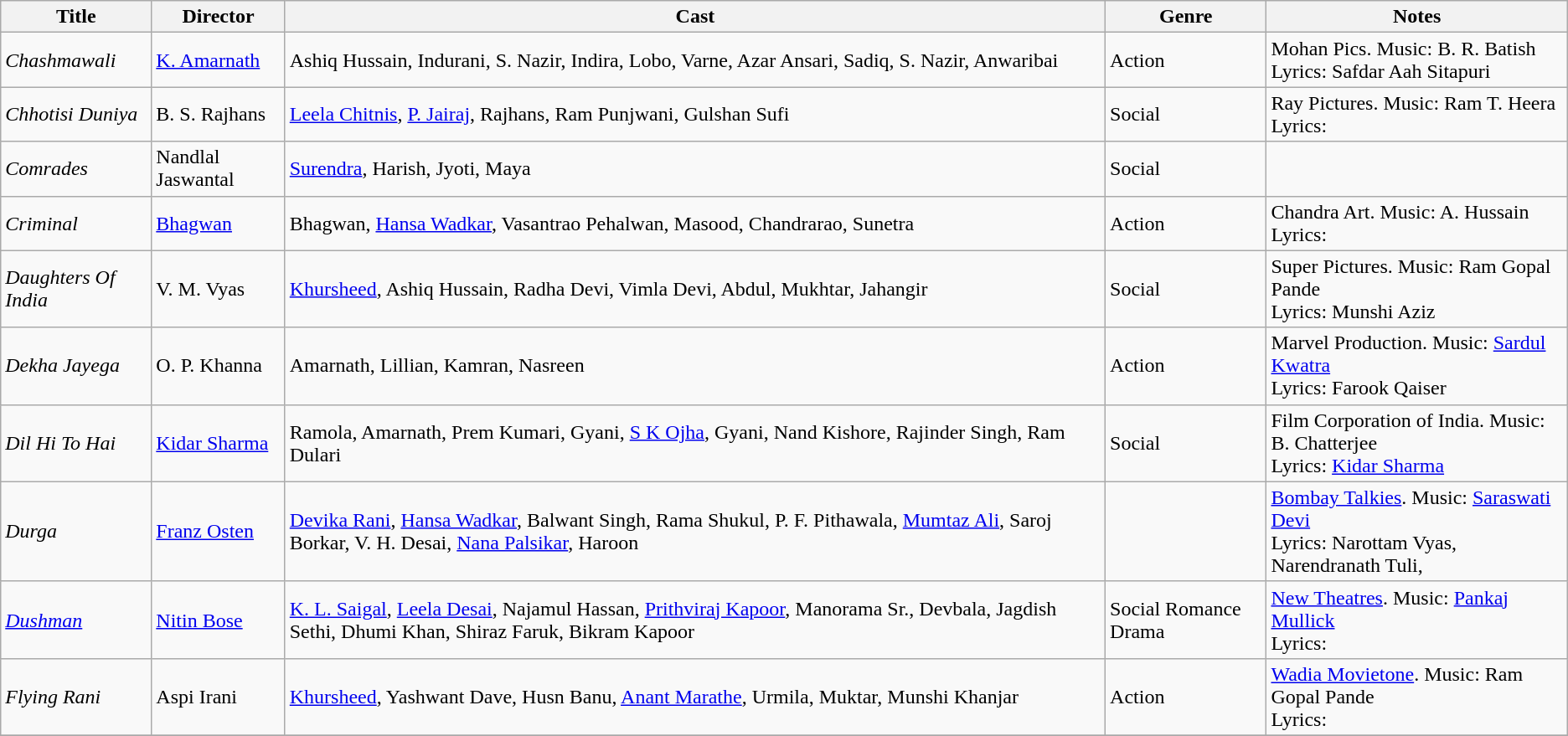<table class="wikitable">
<tr>
<th>Title</th>
<th>Director</th>
<th>Cast</th>
<th>Genre</th>
<th>Notes</th>
</tr>
<tr>
<td><em>Chashmawali</em></td>
<td><a href='#'>K. Amarnath</a></td>
<td>Ashiq Hussain, Indurani, S. Nazir, Indira, Lobo, Varne, Azar Ansari, Sadiq, S. Nazir, Anwaribai</td>
<td>Action</td>
<td>Mohan Pics. Music: B. R. Batish<br>Lyrics: Safdar Aah Sitapuri</td>
</tr>
<tr>
<td><em>Chhotisi Duniya</em></td>
<td>B. S. Rajhans</td>
<td><a href='#'>Leela Chitnis</a>, <a href='#'>P. Jairaj</a>, Rajhans, Ram Punjwani, Gulshan Sufi</td>
<td>Social</td>
<td>Ray Pictures. Music: Ram T. Heera<br>Lyrics:</td>
</tr>
<tr>
<td><em>Comrades</em></td>
<td>Nandlal Jaswantal</td>
<td><a href='#'>Surendra</a>, Harish, Jyoti, Maya</td>
<td>Social</td>
<td></td>
</tr>
<tr>
<td><em>Criminal</em></td>
<td><a href='#'>Bhagwan</a></td>
<td>Bhagwan, <a href='#'>Hansa Wadkar</a>, Vasantrao Pehalwan, Masood, Chandrarao, Sunetra</td>
<td>Action</td>
<td>Chandra Art. Music: A. Hussain <br>Lyrics:</td>
</tr>
<tr>
<td><em>Daughters Of India</em></td>
<td>V. M. Vyas</td>
<td><a href='#'>Khursheed</a>, Ashiq Hussain, Radha Devi, Vimla Devi, Abdul, Mukhtar, Jahangir</td>
<td>Social</td>
<td>Super Pictures. Music: Ram Gopal Pande<br>Lyrics: Munshi Aziz</td>
</tr>
<tr>
<td><em>Dekha Jayega</em></td>
<td>O. P. Khanna</td>
<td>Amarnath, Lillian, Kamran, Nasreen</td>
<td>Action</td>
<td>Marvel Production. Music: <a href='#'>Sardul Kwatra</a><br>Lyrics: Farook Qaiser</td>
</tr>
<tr>
<td><em>Dil Hi To Hai</em></td>
<td><a href='#'>Kidar Sharma</a></td>
<td>Ramola, Amarnath, Prem Kumari, Gyani, <a href='#'>S K Ojha</a>, Gyani, Nand Kishore, Rajinder Singh, Ram Dulari</td>
<td>Social</td>
<td>Film Corporation of India.  Music: B. Chatterjee<br>Lyrics: <a href='#'>Kidar Sharma</a></td>
</tr>
<tr>
<td><em>Durga</em></td>
<td><a href='#'>Franz Osten</a></td>
<td><a href='#'>Devika Rani</a>, <a href='#'>Hansa Wadkar</a>, Balwant Singh,  Rama Shukul, P. F. Pithawala, <a href='#'>Mumtaz Ali</a>,  Saroj Borkar, V. H. Desai, <a href='#'>Nana Palsikar</a>, Haroon</td>
<td></td>
<td><a href='#'>Bombay Talkies</a>. Music: <a href='#'>Saraswati Devi</a><br>Lyrics: Narottam Vyas, Narendranath Tuli,</td>
</tr>
<tr>
<td><em><a href='#'>Dushman</a></em></td>
<td><a href='#'>Nitin Bose</a></td>
<td><a href='#'>K. L. Saigal</a>, <a href='#'>Leela Desai</a>, Najamul Hassan, <a href='#'>Prithviraj Kapoor</a>, Manorama Sr., Devbala, Jagdish Sethi, Dhumi Khan, Shiraz Faruk, Bikram Kapoor</td>
<td>Social Romance Drama</td>
<td><a href='#'>New Theatres</a>. Music: <a href='#'>Pankaj Mullick</a><br>Lyrics:</td>
</tr>
<tr>
<td><em>Flying Rani</em></td>
<td>Aspi Irani</td>
<td><a href='#'>Khursheed</a>, Yashwant Dave, Husn Banu, <a href='#'>Anant Marathe</a>,  Urmila, Muktar, Munshi Khanjar</td>
<td>Action</td>
<td><a href='#'>Wadia Movietone</a>. Music: Ram Gopal Pande<br>Lyrics:</td>
</tr>
<tr>
</tr>
</table>
